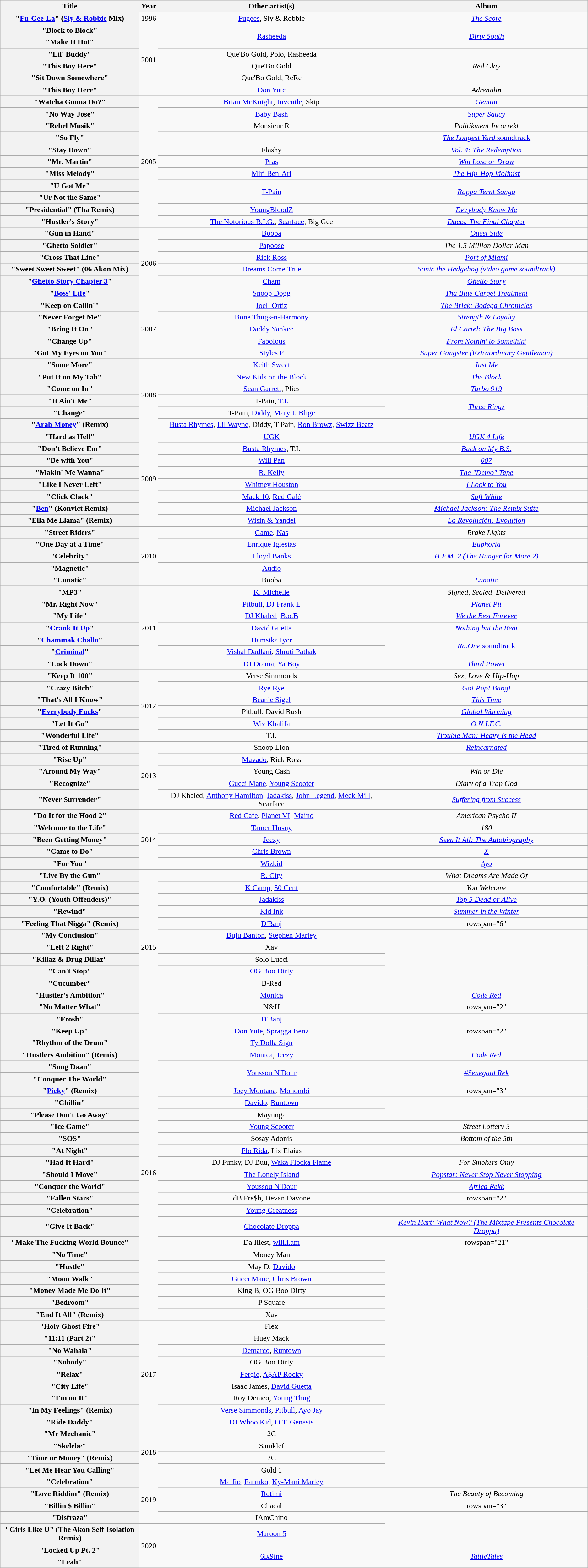<table class="wikitable plainrowheaders" style="text-align:center;" border="1">
<tr>
<th scope="col" style="width:18em;">Title</th>
<th scope="col">Year</th>
<th scope="col">Other artist(s)</th>
<th scope="col">Album</th>
</tr>
<tr>
<th scope="row">"<a href='#'>Fu-Gee-La</a>" (<a href='#'>Sly & Robbie</a> Mix)</th>
<td>1996</td>
<td><a href='#'>Fugees</a>, Sly & Robbie</td>
<td><em><a href='#'>The Score</a></em></td>
</tr>
<tr>
<th scope="row">"Block to Block"</th>
<td rowspan="6">2001</td>
<td rowspan="2"><a href='#'>Rasheeda</a></td>
<td rowspan="2"><em><a href='#'>Dirty South</a></em></td>
</tr>
<tr>
<th scope="row">"Make It Hot"</th>
</tr>
<tr>
<th scope="row">"Lil' Buddy"</th>
<td>Que'Bo Gold, Polo, Rasheeda</td>
<td rowspan="3"><em>Red Clay</em></td>
</tr>
<tr>
<th scope="row">"This Boy Here"</th>
<td>Que'Bo Gold</td>
</tr>
<tr>
<th scope="row">"Sit Down Somewhere"</th>
<td>Que'Bo Gold, ReRe</td>
</tr>
<tr>
<th scope="row">"This Boy Here"</th>
<td><a href='#'>Don Yute</a></td>
<td><em>Adrenalin</em></td>
</tr>
<tr>
<th scope="row">"Watcha Gonna Do?"</th>
<td rowspan="11">2005</td>
<td><a href='#'>Brian McKnight</a>, <a href='#'>Juvenile</a>, Skip</td>
<td><em><a href='#'>Gemini</a></em></td>
</tr>
<tr>
<th scope="row">"No Way Jose"</th>
<td><a href='#'>Baby Bash</a></td>
<td><em><a href='#'>Super Saucy</a></em></td>
</tr>
<tr>
<th scope="row">"Rebel Musik"</th>
<td>Monsieur R</td>
<td><em>Politikment Incorrekt</em></td>
</tr>
<tr>
<th scope="row">"So Fly"</th>
<td></td>
<td><a href='#'><em>The Longest Yard</em> soundtrack</a></td>
</tr>
<tr>
<th scope="row">"Stay Down"</th>
<td>Flashy</td>
<td><em><a href='#'>Vol. 4: The Redemption</a></em></td>
</tr>
<tr>
<th scope="row">"Mr. Martin"</th>
<td><a href='#'>Pras</a></td>
<td><em><a href='#'>Win Lose or Draw</a></em></td>
</tr>
<tr>
<th scope="row">"Miss Melody"</th>
<td><a href='#'>Miri Ben-Ari</a></td>
<td><em><a href='#'>The Hip-Hop Violinist</a></em></td>
</tr>
<tr>
<th scope="row">"U Got Me"</th>
<td rowspan="2"><a href='#'>T-Pain</a></td>
<td rowspan="2"><em><a href='#'>Rappa Ternt Sanga</a></em></td>
</tr>
<tr>
<th scope="row">"Ur Not the Same"</th>
</tr>
<tr>
<th scope="row">"Presidential" (Tha Remix)</th>
<td><a href='#'>YoungBloodZ</a></td>
<td><em><a href='#'>Ev'rybody Know Me</a></em></td>
</tr>
<tr>
<th scope="row">"Hustler's Story"</th>
<td><a href='#'>The Notorious B.I.G.</a>, <a href='#'>Scarface</a>, Big Gee</td>
<td><em><a href='#'>Duets: The Final Chapter</a></em></td>
</tr>
<tr>
<th scope="row">"Gun in Hand"</th>
<td rowspan="6">2006</td>
<td><a href='#'>Booba</a></td>
<td><em><a href='#'>Ouest Side</a></em></td>
</tr>
<tr>
<th scope="row">"Ghetto Soldier"</th>
<td><a href='#'>Papoose</a></td>
<td><em>The 1.5 Million Dollar Man</em></td>
</tr>
<tr>
<th scope="row">"Cross That Line"</th>
<td><a href='#'>Rick Ross</a></td>
<td><em><a href='#'>Port of Miami</a></em></td>
</tr>
<tr>
<th scope="row">"Sweet Sweet Sweet" (06 Akon Mix)</th>
<td><a href='#'>Dreams Come True</a></td>
<td><em><a href='#'>Sonic the Hedgehog (video game soundtrack)</a></em></td>
</tr>
<tr>
<th scope="row">"<a href='#'>Ghetto Story Chapter 3</a>"</th>
<td><a href='#'>Cham</a></td>
<td><em><a href='#'>Ghetto Story</a></em></td>
</tr>
<tr>
<th scope="row">"<a href='#'>Boss' Life</a>"</th>
<td><a href='#'>Snoop Dogg</a></td>
<td><em><a href='#'>Tha Blue Carpet Treatment</a></em></td>
</tr>
<tr>
<th scope="row">"Keep on Callin'"</th>
<td rowspan="5">2007</td>
<td><a href='#'>Joell Ortiz</a></td>
<td><em><a href='#'>The Brick: Bodega Chronicles</a></em></td>
</tr>
<tr>
<th scope="row">"Never Forget Me"</th>
<td><a href='#'>Bone Thugs-n-Harmony</a></td>
<td><em><a href='#'>Strength & Loyalty</a></em></td>
</tr>
<tr>
<th scope="row">"Bring It On"</th>
<td><a href='#'>Daddy Yankee</a></td>
<td><em><a href='#'>El Cartel: The Big Boss</a></em></td>
</tr>
<tr>
<th scope="row">"Change Up"</th>
<td><a href='#'>Fabolous</a></td>
<td><em><a href='#'>From Nothin' to Somethin'</a></em></td>
</tr>
<tr>
<th scope="row">"Got My Eyes on You"</th>
<td><a href='#'>Styles P</a></td>
<td><em><a href='#'>Super Gangster (Extraordinary Gentleman)</a></em></td>
</tr>
<tr>
<th scope="row">"Some More"</th>
<td rowspan="6">2008</td>
<td><a href='#'>Keith Sweat</a></td>
<td><em><a href='#'>Just Me</a></em></td>
</tr>
<tr>
<th scope="row">"Put It on My Tab"</th>
<td><a href='#'>New Kids on the Block</a></td>
<td><em><a href='#'>The Block</a></em></td>
</tr>
<tr>
<th scope="row">"Come on In"</th>
<td><a href='#'>Sean Garrett</a>, Plies</td>
<td><em><a href='#'>Turbo 919</a></em></td>
</tr>
<tr>
<th scope="row">"It Ain't Me"</th>
<td>T-Pain, <a href='#'>T.I.</a></td>
<td rowspan="2"><em><a href='#'>Three Ringz</a></em></td>
</tr>
<tr>
<th scope="row">"Change"</th>
<td>T-Pain, <a href='#'>Diddy</a>, <a href='#'>Mary J. Blige</a></td>
</tr>
<tr>
<th scope="row">"<a href='#'>Arab Money</a>" (Remix)</th>
<td><a href='#'>Busta Rhymes</a>, <a href='#'>Lil Wayne</a>, Diddy, T-Pain, <a href='#'>Ron Browz</a>, <a href='#'>Swizz Beatz</a></td>
<td></td>
</tr>
<tr>
<th scope="row">"Hard as Hell"</th>
<td rowspan="8">2009</td>
<td><a href='#'>UGK</a></td>
<td><em><a href='#'>UGK 4 Life</a></em></td>
</tr>
<tr>
<th scope="row">"Don't Believe Em"</th>
<td><a href='#'>Busta Rhymes</a>, T.I.</td>
<td><em><a href='#'>Back on My B.S.</a></em></td>
</tr>
<tr>
<th scope="row">"Be with You"</th>
<td><a href='#'>Will Pan</a></td>
<td><em><a href='#'>007</a></em></td>
</tr>
<tr>
<th scope="row">"Makin' Me Wanna"</th>
<td><a href='#'>R. Kelly</a></td>
<td><em><a href='#'>The "Demo" Tape</a></em></td>
</tr>
<tr>
<th scope="row">"Like I Never Left"</th>
<td><a href='#'>Whitney Houston</a></td>
<td><em><a href='#'>I Look to You</a></em></td>
</tr>
<tr>
<th scope="row">"Click Clack"</th>
<td><a href='#'>Mack 10</a>, <a href='#'>Red Café</a></td>
<td><em><a href='#'>Soft White</a></em></td>
</tr>
<tr>
<th scope="row">"<a href='#'>Ben</a>" (Konvict Remix)</th>
<td><a href='#'>Michael Jackson</a></td>
<td><em><a href='#'>Michael Jackson: The Remix Suite</a></em></td>
</tr>
<tr>
<th scope="row">"Ella Me Llama" (Remix)</th>
<td><a href='#'>Wisin & Yandel</a></td>
<td><em><a href='#'>La Revolución: Evolution</a></em></td>
</tr>
<tr>
<th scope="row">"Street Riders"</th>
<td rowspan="5">2010</td>
<td><a href='#'>Game</a>, <a href='#'>Nas</a></td>
<td><em>Brake Lights</em></td>
</tr>
<tr>
<th scope="row">"One Day at a Time"</th>
<td><a href='#'>Enrique Iglesias</a></td>
<td><em><a href='#'>Euphoria</a></em></td>
</tr>
<tr>
<th scope="row">"Celebrity"</th>
<td><a href='#'>Lloyd Banks</a></td>
<td><em><a href='#'>H.F.M. 2 (The Hunger for More 2)</a></em></td>
</tr>
<tr>
<th scope="row">"Magnetic"</th>
<td><a href='#'>Audio</a></td>
<td></td>
</tr>
<tr>
<th scope="row">"Lunatic"</th>
<td>Booba</td>
<td><em><a href='#'>Lunatic</a></em></td>
</tr>
<tr>
<th scope="row">"MP3"</th>
<td rowspan="7">2011</td>
<td><a href='#'>K. Michelle</a></td>
<td><em>Signed, Sealed, Delivered</em></td>
</tr>
<tr>
<th scope="row">"Mr. Right Now"</th>
<td><a href='#'>Pitbull</a>, <a href='#'>DJ Frank E</a></td>
<td><em><a href='#'>Planet Pit</a></em></td>
</tr>
<tr>
<th scope="row">"My Life"</th>
<td><a href='#'>DJ Khaled</a>, <a href='#'>B.o.B</a></td>
<td><em><a href='#'>We the Best Forever</a></em></td>
</tr>
<tr>
<th scope="row">"<a href='#'>Crank It Up</a>"</th>
<td><a href='#'>David Guetta</a></td>
<td><em><a href='#'>Nothing but the Beat</a></em></td>
</tr>
<tr>
<th scope="row">"<a href='#'>Chammak Challo</a>"</th>
<td><a href='#'>Hamsika Iyer</a></td>
<td rowspan="2"><a href='#'><em>Ra.One</em> soundtrack</a></td>
</tr>
<tr>
<th scope="row">"<a href='#'>Criminal</a>"</th>
<td><a href='#'>Vishal Dadlani</a>, <a href='#'>Shruti Pathak</a></td>
</tr>
<tr>
<th scope="row">"Lock Down"</th>
<td><a href='#'>DJ Drama</a>, <a href='#'>Ya Boy</a></td>
<td><em><a href='#'>Third Power</a></em></td>
</tr>
<tr>
<th scope="row">"Keep It 100"</th>
<td rowspan="6">2012</td>
<td>Verse Simmonds</td>
<td><em>Sex, Love & Hip-Hop</em></td>
</tr>
<tr>
<th scope="row">"Crazy Bitch"</th>
<td><a href='#'>Rye Rye</a></td>
<td><em><a href='#'>Go! Pop! Bang!</a></em></td>
</tr>
<tr>
<th scope="row">"That's All I Know"</th>
<td><a href='#'>Beanie Sigel</a></td>
<td><em><a href='#'>This Time</a></em></td>
</tr>
<tr>
<th scope="row">"<a href='#'>Everybody Fucks</a>"</th>
<td>Pitbull, David Rush</td>
<td><em><a href='#'>Global Warming</a></em></td>
</tr>
<tr>
<th scope="row">"Let It Go"</th>
<td><a href='#'>Wiz Khalifa</a></td>
<td><em><a href='#'>O.N.I.F.C.</a></em></td>
</tr>
<tr>
<th scope="row">"Wonderful Life"</th>
<td>T.I.</td>
<td><em><a href='#'>Trouble Man: Heavy Is the Head</a></em></td>
</tr>
<tr>
<th scope="row">"Tired of Running"</th>
<td rowspan="5">2013</td>
<td>Snoop Lion</td>
<td><em><a href='#'>Reincarnated</a></em></td>
</tr>
<tr>
<th scope="row">"Rise Up"</th>
<td><a href='#'>Mavado</a>, Rick Ross</td>
<td></td>
</tr>
<tr>
<th scope="row">"Around My Way"</th>
<td>Young Cash</td>
<td><em>Win or Die</em></td>
</tr>
<tr>
<th scope="row">"Recognize"</th>
<td><a href='#'>Gucci Mane</a>, <a href='#'>Young Scooter</a></td>
<td><em>Diary of a Trap God</em></td>
</tr>
<tr>
<th scope="row">"Never Surrender"</th>
<td>DJ Khaled, <a href='#'>Anthony Hamilton</a>, <a href='#'>Jadakiss</a>, <a href='#'>John Legend</a>, <a href='#'>Meek Mill</a>, Scarface</td>
<td><em><a href='#'>Suffering from Success</a></em></td>
</tr>
<tr>
<th scope="row">"Do It for the Hood 2"</th>
<td rowspan="5">2014</td>
<td><a href='#'>Red Cafe</a>, <a href='#'>Planet VI</a>, <a href='#'>Maino</a></td>
<td><em>American Psycho II</em></td>
</tr>
<tr>
<th scope="row">"Welcome to the Life"</th>
<td><a href='#'>Tamer Hosny</a></td>
<td><em>180</em></td>
</tr>
<tr>
<th scope="row">"Been Getting Money"</th>
<td><a href='#'>Jeezy</a></td>
<td><em><a href='#'>Seen It All: The Autobiography</a></em></td>
</tr>
<tr>
<th scope="row">"Came to Do"</th>
<td><a href='#'>Chris Brown</a></td>
<td><em><a href='#'>X</a></em></td>
</tr>
<tr>
<th scope="row">"For You"</th>
<td><a href='#'>Wizkid</a></td>
<td><em><a href='#'>Ayo</a></em></td>
</tr>
<tr>
<th scope="row">"Live By the Gun"</th>
<td rowspan="13">2015</td>
<td><a href='#'>R. City</a></td>
<td><em>What Dreams Are Made Of</em></td>
</tr>
<tr>
<th scope="row">"Comfortable" (Remix)</th>
<td><a href='#'>K Camp</a>, <a href='#'>50 Cent</a></td>
<td><em>You Welcome</em></td>
</tr>
<tr>
<th scope="row">"Y.O. (Youth Offenders)"</th>
<td><a href='#'>Jadakiss</a></td>
<td><em><a href='#'>Top 5 Dead or Alive</a></em></td>
</tr>
<tr>
<th scope="row">"Rewind"</th>
<td><a href='#'>Kid Ink</a></td>
<td><em><a href='#'>Summer in the Winter</a></em></td>
</tr>
<tr>
<th scope="row">"Feeling That Nigga" (Remix)</th>
<td><a href='#'>D'Banj</a></td>
<td>rowspan="6" </td>
</tr>
<tr>
<th scope="row">"My Conclusion"</th>
<td><a href='#'>Buju Banton</a>, <a href='#'>Stephen Marley</a></td>
</tr>
<tr>
<th scope="row">"Left 2 Right"</th>
<td>Xav</td>
</tr>
<tr>
<th scope="row">"Killaz & Drug Dillaz"</th>
<td>Solo Lucci</td>
</tr>
<tr>
<th scope="row">"Can't Stop"</th>
<td><a href='#'>OG Boo Dirty</a></td>
</tr>
<tr>
<th scope="row">"Cucumber"</th>
<td>B-Red</td>
</tr>
<tr>
<th scope="row">"Hustler's Ambition"</th>
<td><a href='#'>Monica</a></td>
<td><em><a href='#'>Code Red</a></em></td>
</tr>
<tr>
<th scope="row">"No Matter What"</th>
<td>N&H</td>
<td>rowspan="2" </td>
</tr>
<tr>
<th scope="row">"Frosh"</th>
<td><a href='#'>D'Banj</a></td>
</tr>
<tr>
<th scope="row">"Keep Up"</th>
<td rowspan="24">2016</td>
<td><a href='#'>Don Yute</a>, <a href='#'>Spragga Benz</a></td>
<td>rowspan="2" </td>
</tr>
<tr>
<th scope="row">"Rhythm of the Drum"</th>
<td><a href='#'>Ty Dolla Sign</a></td>
</tr>
<tr>
<th scope="row">"Hustlers Ambition" (Remix)</th>
<td><a href='#'>Monica</a>, <a href='#'>Jeezy</a></td>
<td><em><a href='#'>Code Red</a></em></td>
</tr>
<tr>
<th scope="row">"Song Daan"</th>
<td rowspan="2"><a href='#'>Youssou N'Dour</a></td>
<td rowspan="2"><em><a href='#'>#Senegaal Rek</a></em></td>
</tr>
<tr>
<th scope="row">"Conquer The World"</th>
</tr>
<tr>
<th scope="row">"<a href='#'>Picky</a>" (Remix)</th>
<td><a href='#'>Joey Montana</a>, <a href='#'>Mohombi</a></td>
<td>rowspan="3" </td>
</tr>
<tr>
<th scope="row">"Chillin"</th>
<td><a href='#'>Davido</a>, <a href='#'>Runtown</a></td>
</tr>
<tr>
<th scope="row">"Please Don't Go Away"</th>
<td>Mayunga</td>
</tr>
<tr>
<th scope="row">"Ice Game"</th>
<td><a href='#'>Young Scooter</a></td>
<td><em>Street Lottery 3</em></td>
</tr>
<tr>
<th scope="row">"SOS"</th>
<td>Sosay Adonis</td>
<td><em>Bottom of the 5th</em></td>
</tr>
<tr>
<th scope="row">"At Night"</th>
<td><a href='#'>Flo Rida</a>, Liz Elaias</td>
<td></td>
</tr>
<tr>
<th scope="row">"Had It Hard"</th>
<td>DJ Funky, DJ Buu, <a href='#'>Waka Flocka Flame</a></td>
<td><em>For Smokers Only</em></td>
</tr>
<tr>
<th scope="row">"Should I Move"</th>
<td><a href='#'>The Lonely Island</a></td>
<td><em><a href='#'>Popstar: Never Stop Never Stopping</a></em></td>
</tr>
<tr>
<th scope="row">"Conquer the World"</th>
<td><a href='#'>Youssou N'Dour</a></td>
<td><em><a href='#'>Africa Rekk</a></em></td>
</tr>
<tr>
<th scope="row">"Fallen Stars"</th>
<td>dB Fre$h, Devan Davone</td>
<td>rowspan="2" </td>
</tr>
<tr>
<th scope="row">"Celebration"</th>
<td><a href='#'>Young Greatness</a></td>
</tr>
<tr>
<th scope= "row">"Give It Back"</th>
<td><a href='#'>Chocolate Droppa</a></td>
<td><em><a href='#'>Kevin Hart: What Now? (The Mixtape Presents Chocolate Droppa)</a></em></td>
</tr>
<tr>
<th scope="row">"Make The Fucking World Bounce"</th>
<td>Da Illest, <a href='#'>will.i.am</a></td>
<td>rowspan="21" </td>
</tr>
<tr>
<th scope="row">"No Time"</th>
<td>Money Man</td>
</tr>
<tr>
<th scope="row">"Hustle"</th>
<td>May D, <a href='#'>Davido</a></td>
</tr>
<tr>
<th scope="row">"Moon Walk"</th>
<td><a href='#'>Gucci Mane</a>, <a href='#'>Chris Brown</a></td>
</tr>
<tr>
<th scope="row">"Money Made Me Do It"</th>
<td>King B, OG Boo Dirty</td>
</tr>
<tr>
<th scope="row">"Bedroom"</th>
<td>P Square</td>
</tr>
<tr>
<th scope="row">"End It All" (Remix)</th>
<td>Xav</td>
</tr>
<tr>
<th scope="row">"Holy Ghost Fire"</th>
<td rowspan="9">2017</td>
<td>Flex</td>
</tr>
<tr>
<th scope="row">"11:11 (Part 2)"</th>
<td>Huey Mack</td>
</tr>
<tr>
<th scope="row">"No Wahala"</th>
<td><a href='#'>Demarco</a>, <a href='#'>Runtown</a></td>
</tr>
<tr>
<th scope="row">"Nobody"</th>
<td>OG Boo Dirty</td>
</tr>
<tr>
<th scope="row">"Relax"</th>
<td><a href='#'>Fergie</a>, <a href='#'>A$AP Rocky</a></td>
</tr>
<tr>
<th scope="row">"City Life"</th>
<td>Isaac James, <a href='#'>David Guetta</a></td>
</tr>
<tr>
<th scope="row">"I'm on It"</th>
<td>Roy Demeo, <a href='#'>Young Thug</a></td>
</tr>
<tr>
<th scope="row">"In My Feelings" (Remix)</th>
<td><a href='#'>Verse Simmonds</a>, <a href='#'>Pitbull</a>, <a href='#'>Ayo Jay</a></td>
</tr>
<tr>
<th scope="row">"Ride Daddy"</th>
<td><a href='#'>DJ Whoo Kid</a>, <a href='#'>O.T. Genasis</a></td>
</tr>
<tr>
<th scope="row">"Mr Mechanic"</th>
<td rowspan="4">2018</td>
<td>2C</td>
</tr>
<tr>
<th scope="row">"Skelebe"</th>
<td>Samklef</td>
</tr>
<tr>
<th scope="row">"Time or Money" (Remix)</th>
<td>2C</td>
</tr>
<tr>
<th scope="row">"Let Me Hear You Calling"</th>
<td>Gold 1</td>
</tr>
<tr>
<th scope="row">"Celebration"</th>
<td rowspan="4">2019</td>
<td><a href='#'>Maffio</a>, <a href='#'>Farruko</a>, <a href='#'>Ky-Mani Marley</a></td>
</tr>
<tr>
<th scope="row">"Love Riddim" (Remix)</th>
<td><a href='#'>Rotimi</a></td>
<td><em>The Beauty of Becoming</em></td>
</tr>
<tr>
<th scope="row">"Billin $ Billin"</th>
<td>Chacal</td>
<td>rowspan="3" </td>
</tr>
<tr>
<th scope="row">"Disfraza"</th>
<td>IAmChino</td>
</tr>
<tr>
<th scope="row">"Girls Like U" (The Akon Self-Isolation Remix)</th>
<td rowspan="3">2020</td>
<td><a href='#'>Maroon 5</a></td>
</tr>
<tr>
<th scope="row">"Locked Up Pt. 2"</th>
<td rowspan="2"><a href='#'>6ix9ine</a></td>
<td rowspan="2"><em><a href='#'>TattleTales</a></em></td>
</tr>
<tr>
<th scope="row">"Leah"</th>
</tr>
</table>
